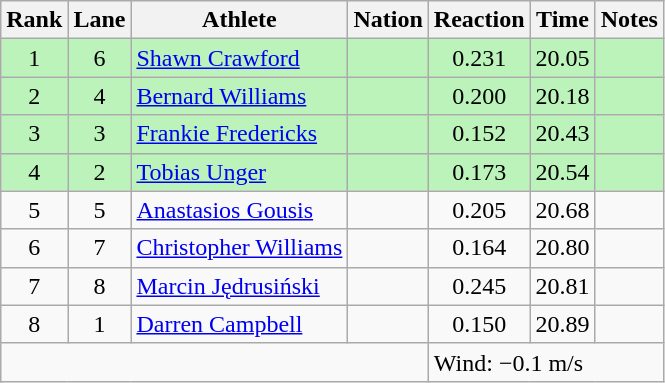<table class="wikitable sortable" style="text-align:center">
<tr>
<th>Rank</th>
<th>Lane</th>
<th>Athlete</th>
<th>Nation</th>
<th>Reaction</th>
<th>Time</th>
<th>Notes</th>
</tr>
<tr bgcolor=bbf3bb>
<td>1</td>
<td>6</td>
<td align=left><a href='#'>Shawn Crawford</a></td>
<td align=left></td>
<td>0.231</td>
<td>20.05</td>
<td></td>
</tr>
<tr bgcolor=bbf3bb>
<td>2</td>
<td>4</td>
<td align=left><a href='#'>Bernard Williams</a></td>
<td align=left></td>
<td>0.200</td>
<td>20.18</td>
<td></td>
</tr>
<tr bgcolor=bbf3bb>
<td>3</td>
<td>3</td>
<td align=left><a href='#'>Frankie Fredericks</a></td>
<td align=left></td>
<td>0.152</td>
<td>20.43</td>
<td></td>
</tr>
<tr bgcolor=bbf3bb>
<td>4</td>
<td>2</td>
<td align=left><a href='#'>Tobias Unger</a></td>
<td align=left></td>
<td>0.173</td>
<td>20.54</td>
<td></td>
</tr>
<tr>
<td>5</td>
<td>5</td>
<td align=left><a href='#'>Anastasios Gousis</a></td>
<td align=left></td>
<td>0.205</td>
<td>20.68</td>
<td></td>
</tr>
<tr>
<td>6</td>
<td>7</td>
<td align=left><a href='#'>Christopher Williams</a></td>
<td align=left></td>
<td>0.164</td>
<td>20.80</td>
<td></td>
</tr>
<tr>
<td>7</td>
<td>8</td>
<td align=left><a href='#'>Marcin Jędrusiński</a></td>
<td align=left></td>
<td>0.245</td>
<td>20.81</td>
<td></td>
</tr>
<tr>
<td>8</td>
<td>1</td>
<td align=left><a href='#'>Darren Campbell</a></td>
<td align=left></td>
<td>0.150</td>
<td>20.89</td>
<td></td>
</tr>
<tr class="sortbottom">
<td colspan=4></td>
<td colspan="3" style="text-align:left;">Wind: −0.1 m/s</td>
</tr>
</table>
